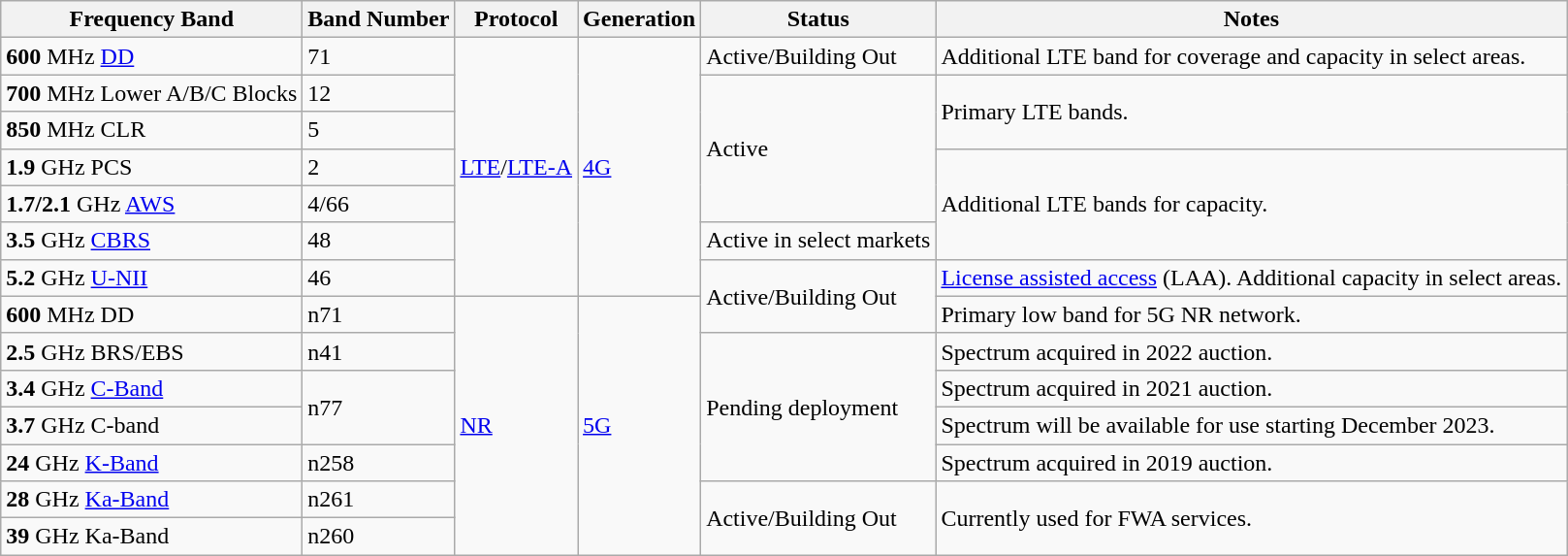<table class="wikitable sortable">
<tr>
<th>Frequency Band</th>
<th>Band Number</th>
<th>Protocol</th>
<th>Generation</th>
<th>Status</th>
<th>Notes</th>
</tr>
<tr>
<td><strong>600</strong> MHz <a href='#'>DD</a></td>
<td>71</td>
<td rowspan="7"><a href='#'>LTE</a>/<a href='#'>LTE-A</a></td>
<td rowspan="7"><a href='#'>4G</a></td>
<td>Active/Building Out</td>
<td>Additional LTE band for coverage and capacity in select areas.</td>
</tr>
<tr>
<td><strong>700</strong> MHz Lower A/B/C Blocks</td>
<td>12</td>
<td rowspan="4">Active</td>
<td rowspan="2">Primary LTE bands.</td>
</tr>
<tr>
<td><strong>850</strong> MHz CLR</td>
<td>5</td>
</tr>
<tr>
<td><strong>1.9</strong> GHz PCS</td>
<td>2</td>
<td rowspan="3">Additional LTE bands for capacity.</td>
</tr>
<tr>
<td><strong>1.7/2.1</strong> GHz <a href='#'>AWS</a></td>
<td>4/66</td>
</tr>
<tr>
<td><strong>3.5</strong> GHz <a href='#'>CBRS</a></td>
<td>48</td>
<td>Active in select markets</td>
</tr>
<tr>
<td><strong>5.2</strong> GHz <a href='#'>U-NII</a></td>
<td>46</td>
<td rowspan="2">Active/Building Out</td>
<td><a href='#'>License assisted access</a> (LAA). Additional capacity in select areas.</td>
</tr>
<tr>
<td><strong>600</strong> MHz DD</td>
<td>n71</td>
<td rowspan="7"><a href='#'>NR</a></td>
<td rowspan="7"><a href='#'>5G</a></td>
<td>Primary low band for 5G NR network.</td>
</tr>
<tr>
<td><strong>2.5</strong> GHz BRS/EBS</td>
<td>n41</td>
<td rowspan="4">Pending deployment</td>
<td>Spectrum acquired in 2022 auction.</td>
</tr>
<tr>
<td><strong>3.4</strong> GHz <a href='#'>C-Band</a></td>
<td rowspan="2">n77</td>
<td>Spectrum acquired in 2021 auction.</td>
</tr>
<tr>
<td><strong>3.7</strong> GHz C-band</td>
<td>Spectrum will be available for use starting December 2023.</td>
</tr>
<tr>
<td><strong>24</strong> GHz <a href='#'>K-Band</a></td>
<td>n258</td>
<td>Spectrum acquired in 2019 auction.</td>
</tr>
<tr>
<td><strong>28</strong> GHz <a href='#'>Ka-Band</a></td>
<td>n261</td>
<td rowspan="2">Active/Building Out</td>
<td rowspan="2">Currently used for FWA services.</td>
</tr>
<tr>
<td><strong>39</strong> GHz Ka-Band</td>
<td>n260</td>
</tr>
</table>
